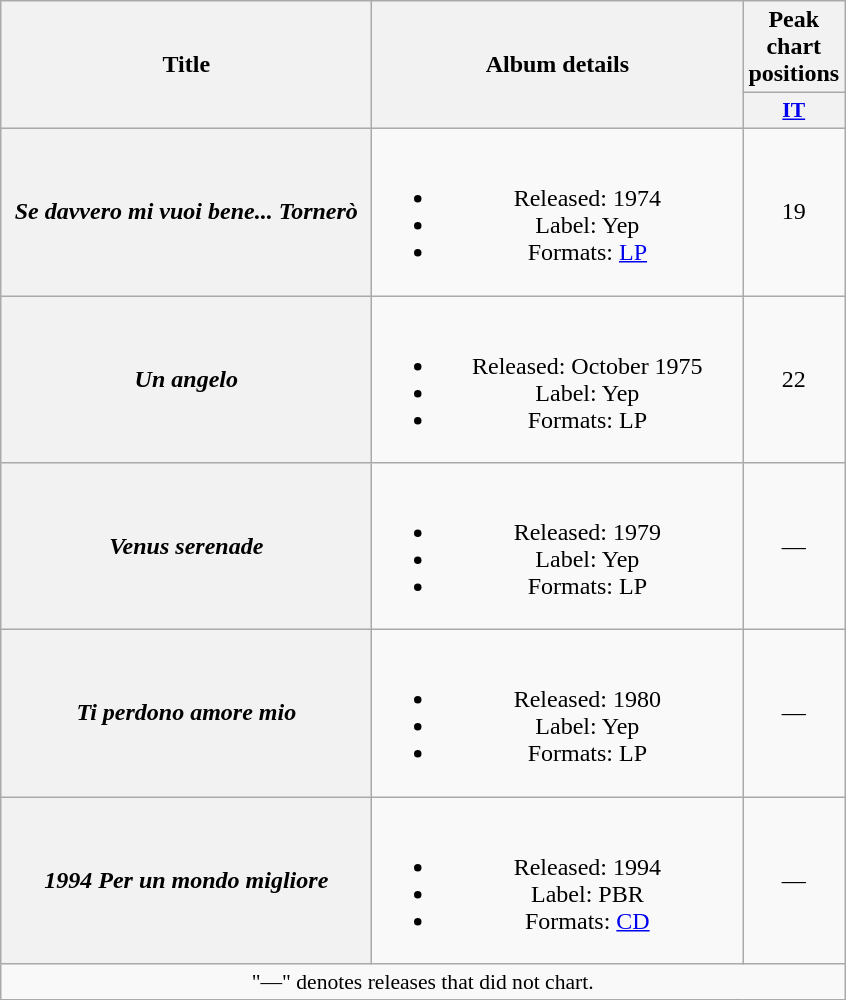<table class="wikitable plainrowheaders" style="text-align:center;">
<tr>
<th rowspan="2" scope="col" style="width:15em;">Title</th>
<th rowspan="2" scope="col" style="width:15em;">Album details</th>
<th>Peak chart positions</th>
</tr>
<tr>
<th scope="col" style="width:2em;font-size:90%;"><a href='#'>IT</a><br></th>
</tr>
<tr>
<th scope="row"><em>Se davvero mi vuoi bene... Tornerò</em></th>
<td><br><ul><li>Released: 1974</li><li>Label: Yep</li><li>Formats: <a href='#'>LP</a></li></ul></td>
<td>19</td>
</tr>
<tr>
<th scope="row"><em>Un angelo</em></th>
<td><br><ul><li>Released: October 1975</li><li>Label: Yep</li><li>Formats: LP</li></ul></td>
<td>22</td>
</tr>
<tr>
<th scope="row"><em>Venus serenade</em></th>
<td><br><ul><li>Released: 1979</li><li>Label: Yep</li><li>Formats: LP</li></ul></td>
<td>—</td>
</tr>
<tr>
<th scope="row"><em>Ti perdono amore mio</em></th>
<td><br><ul><li>Released: 1980</li><li>Label: Yep</li><li>Formats: LP</li></ul></td>
<td>—</td>
</tr>
<tr>
<th scope="row"><em>1994 Per un mondo migliore</em></th>
<td><br><ul><li>Released: 1994</li><li>Label: PBR</li><li>Formats: <a href='#'>CD</a></li></ul></td>
<td>—</td>
</tr>
<tr>
<td colspan="3" style="font-size:90%">"—" denotes releases that did not chart.</td>
</tr>
</table>
